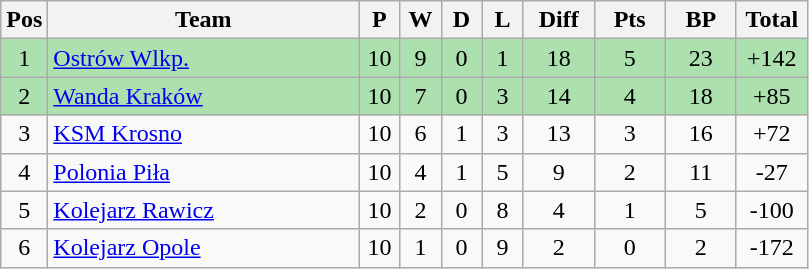<table class="wikitable" style="font-size: 100%">
<tr>
<th width=20>Pos</th>
<th width=200>Team</th>
<th width=20>P</th>
<th width=20>W</th>
<th width=20>D</th>
<th width=20>L</th>
<th width=40>Diff</th>
<th width=40>Pts</th>
<th width=40>BP</th>
<th width=40>Total</th>
</tr>
<tr align=center style="background:#ACE1AF;">
<td>1</td>
<td align="left"><a href='#'>Ostrów Wlkp.</a></td>
<td>10</td>
<td>9</td>
<td>0</td>
<td>1</td>
<td>18</td>
<td>5</td>
<td>23</td>
<td>+142</td>
</tr>
<tr align=center style="background:#ACE1AF;">
<td>2</td>
<td align="left"><a href='#'>Wanda Kraków</a></td>
<td>10</td>
<td>7</td>
<td>0</td>
<td>3</td>
<td>14</td>
<td>4</td>
<td>18</td>
<td>+85</td>
</tr>
<tr align=center>
<td>3</td>
<td align="left"><a href='#'>KSM Krosno</a></td>
<td>10</td>
<td>6</td>
<td>1</td>
<td>3</td>
<td>13</td>
<td>3</td>
<td>16</td>
<td>+72</td>
</tr>
<tr align=center>
<td>4</td>
<td align="left"><a href='#'>Polonia Piła</a></td>
<td>10</td>
<td>4</td>
<td>1</td>
<td>5</td>
<td>9</td>
<td>2</td>
<td>11</td>
<td>-27</td>
</tr>
<tr align=center>
<td>5</td>
<td align="left"><a href='#'>Kolejarz Rawicz</a></td>
<td>10</td>
<td>2</td>
<td>0</td>
<td>8</td>
<td>4</td>
<td>1</td>
<td>5</td>
<td>-100</td>
</tr>
<tr align=center>
<td>6</td>
<td align="left"><a href='#'>Kolejarz Opole</a></td>
<td>10</td>
<td>1</td>
<td>0</td>
<td>9</td>
<td>2</td>
<td>0</td>
<td>2</td>
<td>-172</td>
</tr>
</table>
